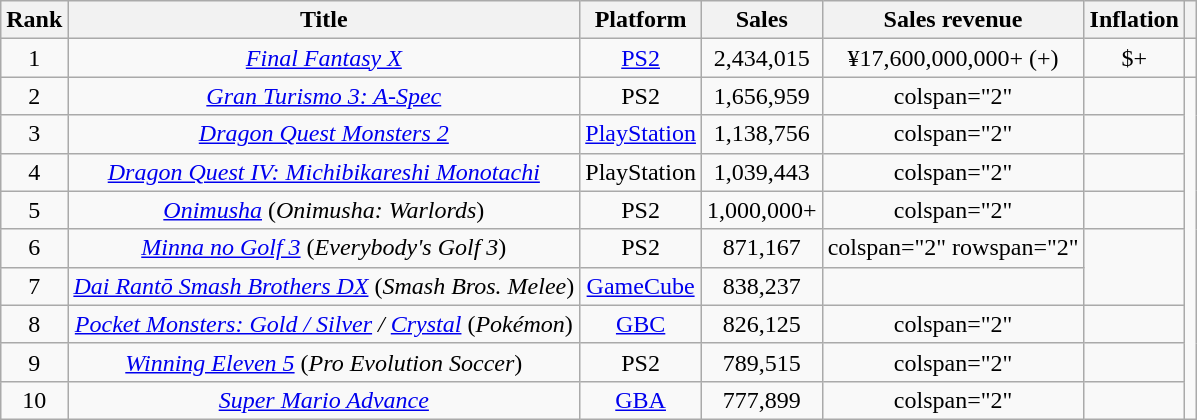<table class="wikitable sortable" style="text-align:center">
<tr>
<th>Rank</th>
<th>Title</th>
<th>Platform</th>
<th>Sales</th>
<th>Sales revenue</th>
<th>Inflation</th>
<th class="unsortable"></th>
</tr>
<tr>
<td>1</td>
<td><em><a href='#'>Final Fantasy X</a></em></td>
<td><a href='#'>PS2</a></td>
<td>2,434,015</td>
<td>¥17,600,000,000+ (+)</td>
<td>$+</td>
<td></td>
</tr>
<tr>
<td>2</td>
<td><em><a href='#'>Gran Turismo 3: A-Spec</a></em></td>
<td>PS2</td>
<td>1,656,959</td>
<td>colspan="2" </td>
<td></td>
</tr>
<tr>
<td>3</td>
<td><em><a href='#'>Dragon Quest Monsters 2</a></em></td>
<td><a href='#'>PlayStation</a></td>
<td>1,138,756</td>
<td>colspan="2" </td>
<td></td>
</tr>
<tr>
<td>4</td>
<td><em><a href='#'>Dragon Quest IV: Michibikareshi Monotachi</a></em></td>
<td>PlayStation</td>
<td>1,039,443</td>
<td>colspan="2" </td>
<td></td>
</tr>
<tr>
<td>5</td>
<td><a href='#'><em>Onimusha</em></a> (<em>Onimusha: Warlords</em>)</td>
<td>PS2</td>
<td>1,000,000+</td>
<td>colspan="2" </td>
<td></td>
</tr>
<tr>
<td>6</td>
<td><em><a href='#'>Minna no Golf 3</a></em> (<em>Everybody's Golf 3</em>)</td>
<td>PS2</td>
<td>871,167</td>
<td>colspan="2" rowspan="2" </td>
<td rowspan="2"></td>
</tr>
<tr>
<td>7</td>
<td><em><a href='#'>Dai Rantō Smash Brothers DX</a></em> (<em>Smash Bros. Melee</em>)</td>
<td><a href='#'>GameCube</a></td>
<td>838,237</td>
</tr>
<tr>
<td>8</td>
<td><em><a href='#'>Pocket Monsters: Gold / Silver</a> / <a href='#'>Crystal</a></em> (<em>Pokémon</em>)</td>
<td><a href='#'>GBC</a></td>
<td>826,125</td>
<td>colspan="2" </td>
<td></td>
</tr>
<tr>
<td>9</td>
<td><em><a href='#'>Winning Eleven 5</a></em> (<em>Pro Evolution Soccer</em>)</td>
<td>PS2</td>
<td>789,515</td>
<td>colspan="2" </td>
<td></td>
</tr>
<tr>
<td>10</td>
<td><em><a href='#'>Super Mario Advance</a></em></td>
<td><a href='#'>GBA</a></td>
<td>777,899</td>
<td>colspan="2" </td>
<td></td>
</tr>
</table>
